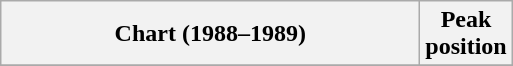<table class="wikitable">
<tr>
<th style="width:17em;">Chart (1988–1989)</th>
<th>Peak<br>position</th>
</tr>
<tr>
</tr>
</table>
